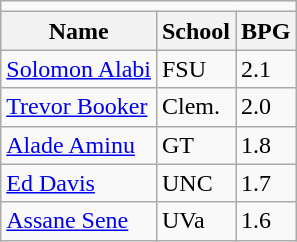<table class="wikitable">
<tr>
<td colspan=3></td>
</tr>
<tr>
<th>Name</th>
<th>School</th>
<th>BPG</th>
</tr>
<tr>
<td><a href='#'>Solomon Alabi</a></td>
<td>FSU</td>
<td>2.1</td>
</tr>
<tr>
<td><a href='#'>Trevor Booker</a></td>
<td>Clem.</td>
<td>2.0</td>
</tr>
<tr>
<td><a href='#'>Alade Aminu</a></td>
<td>GT</td>
<td>1.8</td>
</tr>
<tr>
<td><a href='#'>Ed Davis</a></td>
<td>UNC</td>
<td>1.7</td>
</tr>
<tr>
<td><a href='#'>Assane Sene</a></td>
<td>UVa</td>
<td>1.6</td>
</tr>
</table>
